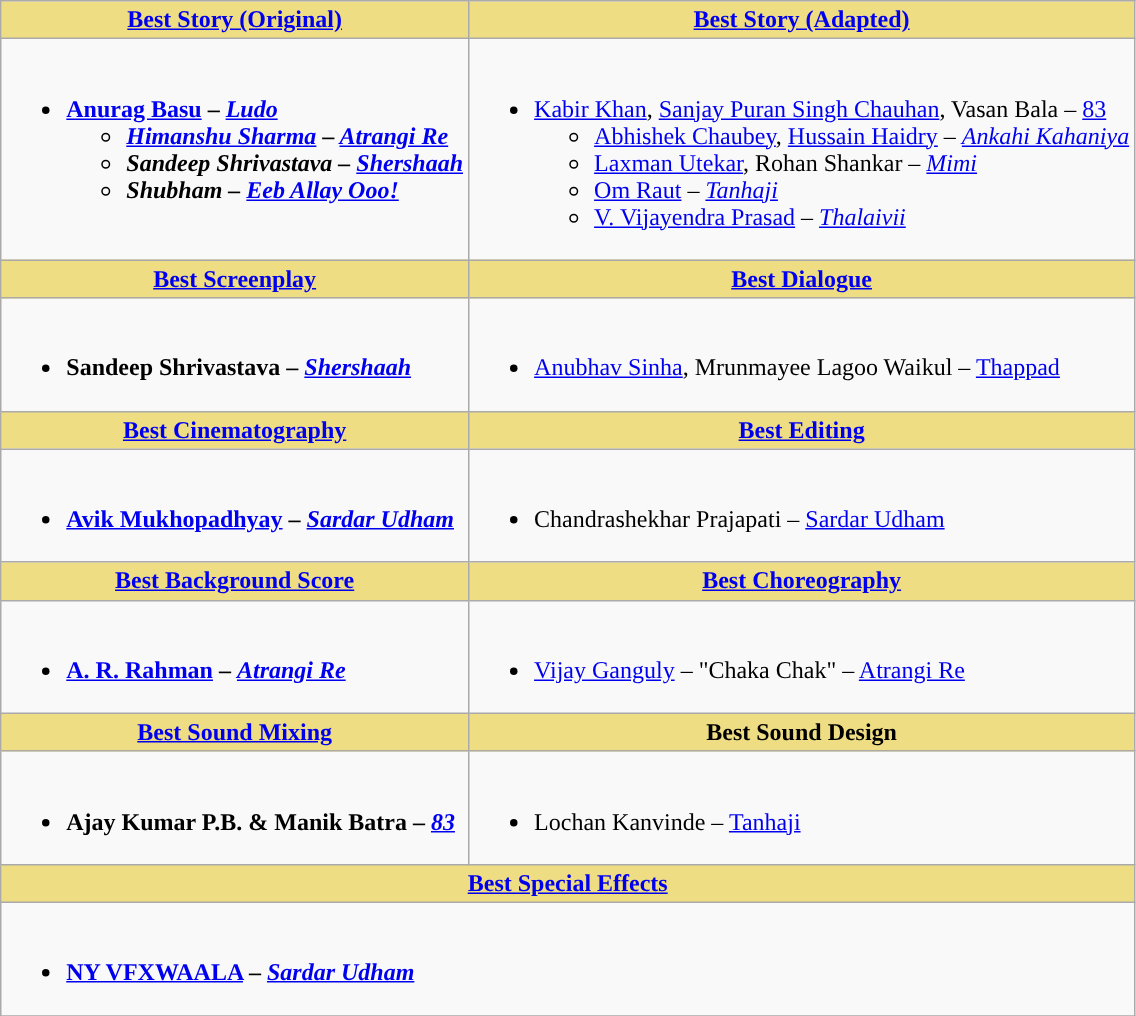<table class="wikitable">
<tr>
<th ! style="background:#EEDD82;text-align:center;"><a href='#'>Best Story (Original)</a></th>
<th ! style="background:#eedd82;text-align:center;"><a href='#'>Best Story (Adapted)</a></th>
</tr>
<tr>
<td valign="top"><br><ul><li><strong><a href='#'>Anurag Basu</a> – <em><a href='#'>Ludo</a><strong><em><ul><li><a href='#'>Himanshu Sharma</a> – </em><a href='#'>Atrangi Re</a><em></li><li>Sandeep Shrivastava – </em><a href='#'>Shershaah</a><em></li><li>Shubham – </em><a href='#'>Eeb Allay Ooo!</a><em></li></ul></li></ul></td>
<td valign="top"><br><ul><li></strong><a href='#'>Kabir Khan</a>, <a href='#'>Sanjay Puran Singh Chauhan</a>, Vasan Bala – </em><a href='#'>83</a></em></strong><ul><li><a href='#'>Abhishek Chaubey</a>, <a href='#'>Hussain Haidry</a> – <em><a href='#'>Ankahi Kahaniya</a></em></li><li><a href='#'>Laxman Utekar</a>, Rohan Shankar – <em><a href='#'>Mimi</a></em></li><li><a href='#'>Om Raut</a> – <em><a href='#'>Tanhaji</a></em></li><li><a href='#'>V. Vijayendra Prasad</a> – <em><a href='#'>Thalaivii</a></em></li></ul></li></ul></td>
</tr>
<tr>
<th ! style="background:#EEDD82;text-align:center;"><a href='#'>Best Screenplay</a></th>
<th ! style="background:#eedd82;text-align:center;"><a href='#'>Best Dialogue</a></th>
</tr>
<tr>
<td valign="top"><br><ul><li><strong>Sandeep Shrivastava – <em><a href='#'>Shershaah</a><strong><em></li></ul></td>
<td valign="top"><br><ul><li></strong><a href='#'>Anubhav Sinha</a>, Mrunmayee Lagoo Waikul – </em><a href='#'>Thappad</a></em></strong></li></ul></td>
</tr>
<tr>
<th ! style="background:#EEDD82;text-align:center;"><a href='#'>Best Cinematography</a></th>
<th ! style="background:#eedd82;text-align:center;"><a href='#'>Best Editing</a></th>
</tr>
<tr>
<td valign="top"><br><ul><li><strong><a href='#'>Avik Mukhopadhyay</a> – <em><a href='#'>Sardar Udham</a><strong><em></li></ul></td>
<td valign="top"><br><ul><li></strong>Chandrashekhar Prajapati – </em><a href='#'>Sardar Udham</a></em></strong></li></ul></td>
</tr>
<tr>
<th ! style="background:#EEDD82;text-align:center;"><a href='#'>Best Background Score</a></th>
<th ! style="background:#eedd82;text-align:center;"><a href='#'>Best Choreography</a></th>
</tr>
<tr>
<td valign="top"><br><ul><li><strong><a href='#'>A. R. Rahman</a> – <em><a href='#'>Atrangi Re</a><strong><em></li></ul></td>
<td valign="top"><br><ul><li></strong><a href='#'>Vijay Ganguly</a> – "Chaka Chak" – </em><a href='#'>Atrangi Re</a></em></strong></li></ul></td>
</tr>
<tr>
<th ! style="background:#EEDD82;text-align:center;"><a href='#'>Best Sound Mixing</a></th>
<th ! style="background:#eedd82;text-align:center;">Best Sound Design</th>
</tr>
<tr>
<td valign="top"><br><ul><li><strong>Ajay Kumar P.B. & Manik Batra – <em><a href='#'>83</a><strong><em></li></ul></td>
<td valign="top"><br><ul><li></strong>Lochan Kanvinde – </em><a href='#'>Tanhaji</a></em></strong></li></ul></td>
</tr>
<tr>
<th ! style="background:#EEDD82;text-align:center;" colspan="2"><a href='#'>Best Special Effects</a></th>
</tr>
<tr>
<td valign="top" colspan="2"><br><ul><li><strong><a href='#'>NY VFXWAALA</a> – <em><a href='#'>Sardar Udham</a><strong><em></li></ul></td>
</tr>
<tr>
</tr>
</table>
